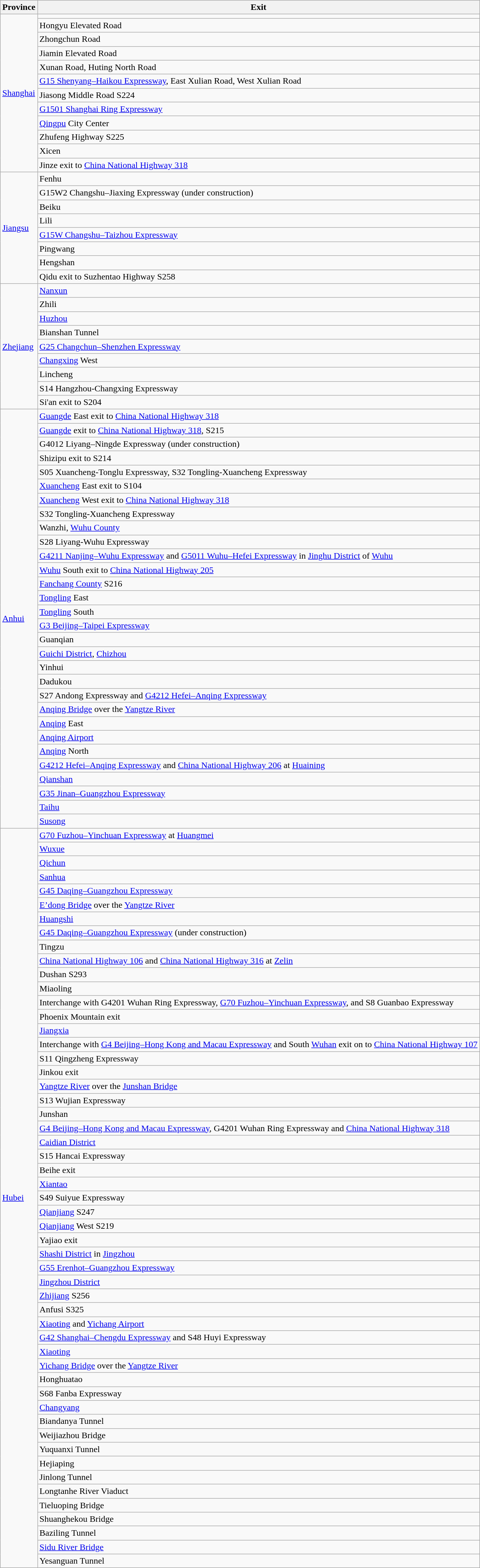<table class="wikitable">
<tr>
<th>Province</th>
<th>Exit</th>
</tr>
<tr>
<td rowspan=12><a href='#'>Shanghai</a></td>
<td></td>
</tr>
<tr>
<td>Hongyu Elevated Road</td>
</tr>
<tr>
<td>Zhongchun Road</td>
</tr>
<tr>
<td>Jiamin Elevated Road</td>
</tr>
<tr>
<td>Xunan Road, Huting North Road</td>
</tr>
<tr>
<td> <a href='#'>G15 Shenyang–Haikou Expressway</a>, East Xulian Road, West Xulian Road</td>
</tr>
<tr>
<td>Jiasong Middle Road S224</td>
</tr>
<tr>
<td> <a href='#'>G1501 Shanghai Ring Expressway</a></td>
</tr>
<tr>
<td><a href='#'>Qingpu</a> City Center</td>
</tr>
<tr>
<td>Zhufeng Highway S225</td>
</tr>
<tr>
<td>Xicen</td>
</tr>
<tr>
<td>Jinze exit to  <a href='#'>China National Highway 318</a></td>
</tr>
<tr>
<td rowspan=8><a href='#'>Jiangsu</a></td>
<td>Fenhu</td>
</tr>
<tr>
<td> G15W2 Changshu–Jiaxing Expressway (under construction)</td>
</tr>
<tr>
<td>Beiku</td>
</tr>
<tr>
<td>Lili</td>
</tr>
<tr>
<td> <a href='#'>G15W Changshu–Taizhou Expressway</a></td>
</tr>
<tr>
<td>Pingwang</td>
</tr>
<tr>
<td>Hengshan</td>
</tr>
<tr>
<td>Qidu exit to Suzhentao Highway S258</td>
</tr>
<tr>
<td rowspan=9><a href='#'>Zhejiang</a></td>
<td><a href='#'>Nanxun</a></td>
</tr>
<tr>
<td>Zhili</td>
</tr>
<tr>
<td><a href='#'>Huzhou</a></td>
</tr>
<tr>
<td>Bianshan Tunnel</td>
</tr>
<tr>
<td> <a href='#'>G25 Changchun–Shenzhen Expressway</a></td>
</tr>
<tr>
<td><a href='#'>Changxing</a> West</td>
</tr>
<tr>
<td>Lincheng</td>
</tr>
<tr>
<td>S14 Hangzhou-Changxing Expressway</td>
</tr>
<tr>
<td>Si'an exit to S204</td>
</tr>
<tr>
<td rowspan=30><a href='#'>Anhui</a></td>
<td><a href='#'>Guangde</a> East exit to  <a href='#'>China National Highway 318</a></td>
</tr>
<tr>
<td><a href='#'>Guangde</a> exit to  <a href='#'>China National Highway 318</a>, S215</td>
</tr>
<tr>
<td> G4012 Liyang–Ningde Expressway (under construction)</td>
</tr>
<tr>
<td>Shizipu exit to S214</td>
</tr>
<tr>
<td>S05 Xuancheng-Tonglu Expressway, S32 Tongling-Xuancheng Expressway</td>
</tr>
<tr>
<td><a href='#'>Xuancheng</a> East exit to S104</td>
</tr>
<tr>
<td><a href='#'>Xuancheng</a> West exit to  <a href='#'>China National Highway 318</a></td>
</tr>
<tr>
<td>S32 Tongling-Xuancheng Expressway</td>
</tr>
<tr>
<td>Wanzhi, <a href='#'>Wuhu County</a></td>
</tr>
<tr>
<td>S28 Liyang-Wuhu Expressway</td>
</tr>
<tr>
<td> <a href='#'>G4211 Nanjing–Wuhu Expressway</a> and  <a href='#'>G5011 Wuhu–Hefei Expressway</a> in <a href='#'>Jinghu District</a> of <a href='#'>Wuhu</a></td>
</tr>
<tr>
<td><a href='#'>Wuhu</a> South exit to  <a href='#'>China National Highway 205</a></td>
</tr>
<tr>
<td><a href='#'>Fanchang County</a> S216</td>
</tr>
<tr>
<td><a href='#'>Tongling</a> East</td>
</tr>
<tr>
<td><a href='#'>Tongling</a> South</td>
</tr>
<tr>
<td> <a href='#'>G3 Beijing–Taipei Expressway</a></td>
</tr>
<tr>
<td>Guanqian</td>
</tr>
<tr>
<td><a href='#'>Guichi District</a>, <a href='#'>Chizhou</a></td>
</tr>
<tr>
<td>Yinhui</td>
</tr>
<tr>
<td>Dadukou</td>
</tr>
<tr>
<td>S27 Andong Expressway and  <a href='#'>G4212 Hefei–Anqing Expressway</a></td>
</tr>
<tr>
<td><a href='#'>Anqing Bridge</a> over the <a href='#'>Yangtze River</a></td>
</tr>
<tr>
<td><a href='#'>Anqing</a> East</td>
</tr>
<tr>
<td><a href='#'>Anqing Airport</a></td>
</tr>
<tr>
<td><a href='#'>Anqing</a> North</td>
</tr>
<tr>
<td> <a href='#'>G4212 Hefei–Anqing Expressway</a> and  <a href='#'>China National Highway 206</a> at <a href='#'>Huaining</a></td>
</tr>
<tr>
<td><a href='#'>Qianshan</a></td>
</tr>
<tr>
<td> <a href='#'>G35 Jinan–Guangzhou Expressway</a></td>
</tr>
<tr>
<td><a href='#'>Taihu</a></td>
</tr>
<tr>
<td><a href='#'>Susong</a></td>
</tr>
<tr>
<td rowspan=53><a href='#'>Hubei</a></td>
<td> <a href='#'>G70 Fuzhou–Yinchuan Expressway</a> at <a href='#'>Huangmei</a></td>
</tr>
<tr>
<td><a href='#'>Wuxue</a></td>
</tr>
<tr>
<td><a href='#'>Qichun</a></td>
</tr>
<tr>
<td><a href='#'>Sanhua</a></td>
</tr>
<tr>
<td> <a href='#'>G45 Daqing–Guangzhou Expressway</a></td>
</tr>
<tr>
<td><a href='#'>E’dong Bridge</a> over the <a href='#'>Yangtze River</a></td>
</tr>
<tr>
<td><a href='#'>Huangshi</a></td>
</tr>
<tr>
<td> <a href='#'>G45 Daqing–Guangzhou Expressway</a> (under construction)</td>
</tr>
<tr>
<td>Tingzu</td>
</tr>
<tr>
<td> <a href='#'>China National Highway 106</a> and  <a href='#'>China National Highway 316</a> at <a href='#'>Zelin</a></td>
</tr>
<tr>
<td>Dushan S293</td>
</tr>
<tr>
<td>Miaoling</td>
</tr>
<tr>
<td>Interchange with  G4201 Wuhan Ring Expressway,  <a href='#'>G70 Fuzhou–Yinchuan Expressway</a>, and S8 Guanbao Expressway</td>
</tr>
<tr>
<td>Phoenix Mountain exit</td>
</tr>
<tr>
<td><a href='#'>Jiangxia</a></td>
</tr>
<tr>
<td>Interchange with  <a href='#'>G4 Beijing–Hong Kong and Macau Expressway</a> and South <a href='#'>Wuhan</a> exit on to  <a href='#'>China National Highway 107</a></td>
</tr>
<tr>
<td>S11 Qingzheng Expressway</td>
</tr>
<tr>
<td>Jinkou exit</td>
</tr>
<tr>
<td><a href='#'>Yangtze River</a> over the <a href='#'>Junshan Bridge</a></td>
</tr>
<tr>
<td>S13 Wujian Expressway</td>
</tr>
<tr>
<td>Junshan</td>
</tr>
<tr>
<td> <a href='#'>G4 Beijing–Hong Kong and Macau Expressway</a>,  G4201 Wuhan Ring Expressway and  <a href='#'>China National Highway 318</a></td>
</tr>
<tr>
<td><a href='#'>Caidian District</a></td>
</tr>
<tr>
<td>S15 Hancai Expressway</td>
</tr>
<tr>
<td>Beihe exit</td>
</tr>
<tr>
<td><a href='#'>Xiantao</a></td>
</tr>
<tr>
<td>S49 Suiyue Expressway</td>
</tr>
<tr>
<td><a href='#'>Qianjiang</a> S247</td>
</tr>
<tr>
<td><a href='#'>Qianjiang</a> West S219</td>
</tr>
<tr>
<td>Yajiao exit</td>
</tr>
<tr>
<td><a href='#'>Shashi District</a> in <a href='#'>Jingzhou</a></td>
</tr>
<tr>
<td> <a href='#'>G55 Erenhot–Guangzhou Expressway</a></td>
</tr>
<tr>
<td><a href='#'>Jingzhou District</a></td>
</tr>
<tr>
<td><a href='#'>Zhijiang</a> S256</td>
</tr>
<tr>
<td>Anfusi S325</td>
</tr>
<tr>
<td><a href='#'>Xiaoting</a> and <a href='#'>Yichang Airport</a></td>
</tr>
<tr>
<td> <a href='#'>G42 Shanghai–Chengdu Expressway</a> and S48 Huyi Expressway</td>
</tr>
<tr>
<td><a href='#'>Xiaoting</a></td>
</tr>
<tr>
<td><a href='#'>Yichang Bridge</a> over the <a href='#'>Yangtze River</a></td>
</tr>
<tr>
<td>Honghuatao</td>
</tr>
<tr>
<td>S68 Fanba Expressway</td>
</tr>
<tr>
<td><a href='#'>Changyang</a></td>
</tr>
<tr>
<td>Biandanya Tunnel</td>
</tr>
<tr>
<td>Weijiazhou Bridge</td>
</tr>
<tr>
<td>Yuquanxi Tunnel</td>
</tr>
<tr>
<td>Hejiaping</td>
</tr>
<tr>
<td>Jinlong Tunnel</td>
</tr>
<tr>
<td>Longtanhe River Viaduct</td>
</tr>
<tr>
<td>Tieluoping Bridge</td>
</tr>
<tr>
<td>Shuanghekou Bridge</td>
</tr>
<tr>
<td>Baziling Tunnel</td>
</tr>
<tr>
<td><a href='#'>Sidu River Bridge</a></td>
</tr>
<tr>
<td>Yesanguan Tunnel</td>
</tr>
</table>
